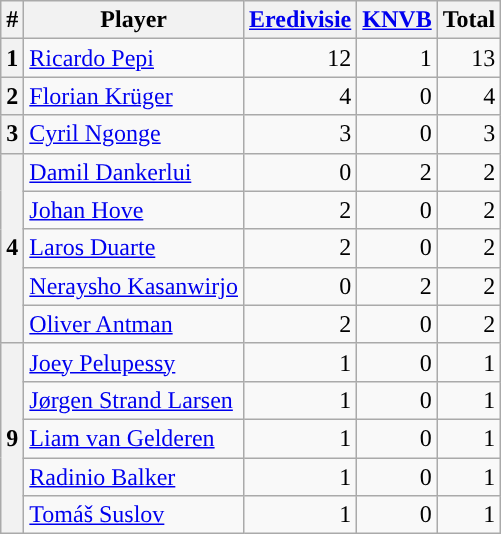<table class="wikitable" style="text-align:right;">
<tr>
<th>#</th>
<th>Player</th>
<th><a href='#'>Eredivisie</a></th>
<th><a href='#'>KNVB</a></th>
<th>Total</th>
</tr>
<tr>
<th align=center>1</th>
<td align=left> <a href='#'>Ricardo Pepi</a></td>
<td>12</td>
<td>1</td>
<td>13</td>
</tr>
<tr>
<th align=center>2</th>
<td align=left> <a href='#'>Florian Krüger</a></td>
<td>4</td>
<td>0</td>
<td>4</td>
</tr>
<tr>
<th align=center>3</th>
<td align=left> <a href='#'>Cyril Ngonge</a></td>
<td>3</td>
<td>0</td>
<td>3</td>
</tr>
<tr>
<th rowspan=5 align=center>4</th>
<td align=left> <a href='#'>Damil Dankerlui</a></td>
<td>0</td>
<td>2</td>
<td>2</td>
</tr>
<tr>
<td align=left> <a href='#'>Johan Hove</a></td>
<td>2</td>
<td>0</td>
<td>2</td>
</tr>
<tr>
<td align=left> <a href='#'>Laros Duarte</a></td>
<td>2</td>
<td>0</td>
<td>2</td>
</tr>
<tr>
<td align=left> <a href='#'>Neraysho Kasanwirjo</a></td>
<td>0</td>
<td>2</td>
<td>2</td>
</tr>
<tr>
<td align=left> <a href='#'>Oliver Antman</a></td>
<td>2</td>
<td>0</td>
<td>2</td>
</tr>
<tr>
<th rowspan=5 align=center>9</th>
<td align=left> <a href='#'>Joey Pelupessy</a></td>
<td>1</td>
<td>0</td>
<td>1</td>
</tr>
<tr>
<td align=left> <a href='#'>Jørgen Strand Larsen</a></td>
<td>1</td>
<td>0</td>
<td>1</td>
</tr>
<tr>
<td align=left> <a href='#'>Liam van Gelderen</a></td>
<td>1</td>
<td>0</td>
<td>1</td>
</tr>
<tr>
<td align=left> <a href='#'>Radinio Balker</a></td>
<td>1</td>
<td>0</td>
<td>1</td>
</tr>
<tr>
<td align=left> <a href='#'>Tomáš Suslov</a></td>
<td>1</td>
<td>0</td>
<td>1</td>
</tr>
</table>
